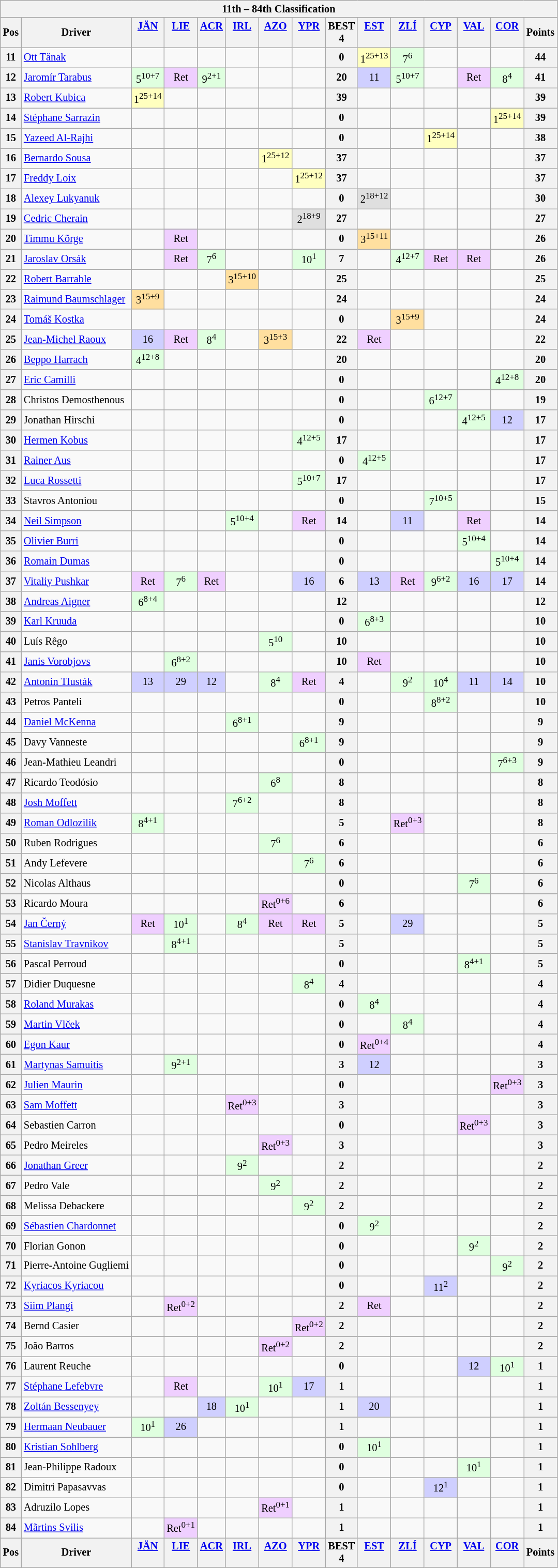<table class="wikitable collapsible collapsed" style="font-size: 85%; text-align: center;">
<tr>
<th colspan="15">11th – 84th Classification</th>
</tr>
<tr valign="top">
<th valign="middle">Pos</th>
<th valign="middle">Driver</th>
<th><a href='#'>JÄN</a><br></th>
<th><a href='#'>LIE</a><br></th>
<th><a href='#'>ACR</a><br></th>
<th><a href='#'>IRL</a><br></th>
<th><a href='#'>AZO</a><br></th>
<th><a href='#'>YPR</a><br></th>
<th>BEST<br>4</th>
<th><a href='#'>EST</a><br></th>
<th><a href='#'>ZLÍ</a><br></th>
<th><a href='#'>CYP</a><br></th>
<th><a href='#'>VAL</a><br></th>
<th><a href='#'>COR</a><br></th>
<th valign="middle">Points</th>
</tr>
<tr>
<th>11</th>
<td align=left> <a href='#'>Ott Tänak</a></td>
<td></td>
<td></td>
<td></td>
<td></td>
<td></td>
<td></td>
<th>0</th>
<td style="background:#ffffbf;">1<sup>25+13</sup></td>
<td style="background:#dfffdf;">7<sup>6</sup></td>
<td></td>
<td></td>
<td></td>
<th>44</th>
</tr>
<tr>
<th>12</th>
<td align=left> <a href='#'>Jaromír Tarabus</a></td>
<td style="background:#dfffdf;">5<sup>10+7</sup></td>
<td style="background:#efcfff;">Ret</td>
<td style="background:#dfffdf;">9<sup>2+1</sup></td>
<td></td>
<td></td>
<td></td>
<th>20</th>
<td style="background:#cfcfff;">11</td>
<td style="background:#dfffdf;">5<sup>10+7</sup></td>
<td></td>
<td style="background:#efcfff;">Ret</td>
<td style="background:#dfffdf;">8<sup>4</sup></td>
<th>41</th>
</tr>
<tr>
<th>13</th>
<td align=left> <a href='#'>Robert Kubica</a></td>
<td style="background:#ffffbf;">1<sup>25+14</sup></td>
<td></td>
<td></td>
<td></td>
<td></td>
<td></td>
<th>39</th>
<td></td>
<td></td>
<td></td>
<td></td>
<td></td>
<th>39</th>
</tr>
<tr>
<th>14</th>
<td align=left> <a href='#'>Stéphane Sarrazin</a></td>
<td></td>
<td></td>
<td></td>
<td></td>
<td></td>
<td></td>
<th>0</th>
<td></td>
<td></td>
<td></td>
<td></td>
<td style="background:#ffffbf;">1<sup>25+14</sup></td>
<th>39</th>
</tr>
<tr>
<th>15</th>
<td align=left> <a href='#'>Yazeed Al-Rajhi</a></td>
<td></td>
<td></td>
<td></td>
<td></td>
<td></td>
<td></td>
<th>0</th>
<td></td>
<td></td>
<td style="background:#ffffbf;">1<sup>25+14</sup></td>
<td></td>
<td></td>
<th>38</th>
</tr>
<tr>
<th>16</th>
<td align=left> <a href='#'>Bernardo Sousa</a></td>
<td></td>
<td></td>
<td></td>
<td></td>
<td style="background:#ffffbf;">1<sup>25+12</sup></td>
<td></td>
<th>37</th>
<td></td>
<td></td>
<td></td>
<td></td>
<td></td>
<th>37</th>
</tr>
<tr>
<th>17</th>
<td align=left> <a href='#'>Freddy Loix</a></td>
<td></td>
<td></td>
<td></td>
<td></td>
<td></td>
<td style="background:#ffffbf;">1<sup>25+12</sup></td>
<th>37</th>
<td></td>
<td></td>
<td></td>
<td></td>
<td></td>
<th>37</th>
</tr>
<tr>
<th>18</th>
<td align=left> <a href='#'>Alexey Lukyanuk</a></td>
<td></td>
<td></td>
<td></td>
<td></td>
<td></td>
<td></td>
<th>0</th>
<td style="background:#dfdfdf;">2<sup>18+12</sup></td>
<td></td>
<td></td>
<td></td>
<td></td>
<th>30</th>
</tr>
<tr>
<th>19</th>
<td align=left> <a href='#'>Cedric Cherain</a></td>
<td></td>
<td></td>
<td></td>
<td></td>
<td></td>
<td style="background:#dfdfdf;">2<sup>18+9</sup></td>
<th>27</th>
<td></td>
<td></td>
<td></td>
<td></td>
<td></td>
<th>27</th>
</tr>
<tr>
<th>20</th>
<td align=left> <a href='#'>Timmu Kõrge</a></td>
<td></td>
<td style="background:#efcfff;">Ret</td>
<td></td>
<td></td>
<td></td>
<td></td>
<th>0</th>
<td style="background:#ffdf9f;">3<sup>15+11</sup></td>
<td></td>
<td></td>
<td></td>
<td></td>
<th>26</th>
</tr>
<tr>
<th>21</th>
<td align=left> <a href='#'>Jaroslav Orsák</a></td>
<td></td>
<td style="background:#efcfff;">Ret</td>
<td style="background:#dfffdf;">7<sup>6</sup></td>
<td></td>
<td></td>
<td style="background:#dfffdf;">10<sup>1</sup></td>
<th>7</th>
<td></td>
<td style="background:#dfffdf;">4<sup>12+7</sup></td>
<td style="background:#efcfff;">Ret</td>
<td style="background:#efcfff;">Ret</td>
<td></td>
<th>26</th>
</tr>
<tr>
<th>22</th>
<td align=left> <a href='#'>Robert Barrable</a></td>
<td></td>
<td></td>
<td></td>
<td style="background:#ffdf9f;">3<sup>15+10</sup></td>
<td></td>
<td></td>
<th>25</th>
<td></td>
<td></td>
<td></td>
<td></td>
<td></td>
<th>25</th>
</tr>
<tr>
<th>23</th>
<td align=left> <a href='#'>Raimund Baumschlager</a></td>
<td style="background:#ffdf9f;">3<sup>15+9</sup></td>
<td></td>
<td></td>
<td></td>
<td></td>
<td></td>
<th>24</th>
<td></td>
<td></td>
<td></td>
<td></td>
<td></td>
<th>24</th>
</tr>
<tr>
<th>24</th>
<td align=left> <a href='#'>Tomáš Kostka</a></td>
<td></td>
<td></td>
<td></td>
<td></td>
<td></td>
<td></td>
<th>0</th>
<td></td>
<td style="background:#ffdf9f;">3<sup>15+9</sup></td>
<td></td>
<td></td>
<td></td>
<th>24</th>
</tr>
<tr>
<th>25</th>
<td align=left> <a href='#'>Jean-Michel Raoux</a></td>
<td style="background:#cfcfff;">16</td>
<td style="background:#efcfff;">Ret</td>
<td style="background:#dfffdf;">8<sup>4</sup></td>
<td></td>
<td style="background:#ffdf9f;">3<sup>15+3</sup></td>
<td></td>
<th>22</th>
<td style="background:#efcfff;">Ret</td>
<td></td>
<td></td>
<td></td>
<td></td>
<th>22</th>
</tr>
<tr>
<th>26</th>
<td align=left> <a href='#'>Beppo Harrach</a></td>
<td style="background:#dfffdf;">4<sup>12+8</sup></td>
<td></td>
<td></td>
<td></td>
<td></td>
<td></td>
<th>20</th>
<td></td>
<td></td>
<td></td>
<td></td>
<td></td>
<th>20</th>
</tr>
<tr>
<th>27</th>
<td align=left> <a href='#'>Eric Camilli</a></td>
<td></td>
<td></td>
<td></td>
<td></td>
<td></td>
<td></td>
<th>0</th>
<td></td>
<td></td>
<td></td>
<td></td>
<td style="background:#dfffdf;">4<sup>12+8</sup></td>
<th>20</th>
</tr>
<tr>
<th>28</th>
<td align=left> Christos Demosthenous</td>
<td></td>
<td></td>
<td></td>
<td></td>
<td></td>
<td></td>
<th>0</th>
<td></td>
<td></td>
<td style="background:#dfffdf;">6<sup>12+7</sup></td>
<td></td>
<td></td>
<th>19</th>
</tr>
<tr>
<th>29</th>
<td align=left> Jonathan Hirschi</td>
<td></td>
<td></td>
<td></td>
<td></td>
<td></td>
<td></td>
<th>0</th>
<td></td>
<td></td>
<td></td>
<td style="background:#dfffdf;">4<sup>12+5</sup></td>
<td style="background:#cfcfff;">12</td>
<th>17</th>
</tr>
<tr>
<th>30</th>
<td align=left> <a href='#'>Hermen Kobus</a></td>
<td></td>
<td></td>
<td></td>
<td></td>
<td></td>
<td style="background:#dfffdf;">4<sup>12+5</sup></td>
<th>17</th>
<td></td>
<td></td>
<td></td>
<td></td>
<td></td>
<th>17</th>
</tr>
<tr>
<th>31</th>
<td align=left> <a href='#'>Rainer Aus</a></td>
<td></td>
<td></td>
<td></td>
<td></td>
<td></td>
<td></td>
<th>0</th>
<td style="background:#dfffdf;">4<sup>12+5</sup></td>
<td></td>
<td></td>
<td></td>
<td></td>
<th>17</th>
</tr>
<tr>
<th>32</th>
<td align=left> <a href='#'>Luca Rossetti</a></td>
<td></td>
<td></td>
<td></td>
<td></td>
<td></td>
<td style="background:#dfffdf;">5<sup>10+7</sup></td>
<th>17</th>
<td></td>
<td></td>
<td></td>
<td></td>
<td></td>
<th>17</th>
</tr>
<tr>
<th>33</th>
<td align=left> Stavros Antoniou</td>
<td></td>
<td></td>
<td></td>
<td></td>
<td></td>
<td></td>
<th>0</th>
<td></td>
<td></td>
<td style="background:#dfffdf;">7<sup>10+5</sup></td>
<td></td>
<td></td>
<th>15</th>
</tr>
<tr>
<th>34</th>
<td align=left> <a href='#'>Neil Simpson</a></td>
<td></td>
<td></td>
<td></td>
<td style="background:#dfffdf;">5<sup>10+4</sup></td>
<td></td>
<td style="background:#efcfff;">Ret</td>
<th>14</th>
<td></td>
<td style="background:#cfcfff;">11</td>
<td></td>
<td style="background:#efcfff;">Ret</td>
<td></td>
<th>14</th>
</tr>
<tr>
<th>35</th>
<td align=left> <a href='#'>Olivier Burri</a></td>
<td></td>
<td></td>
<td></td>
<td></td>
<td></td>
<td></td>
<th>0</th>
<td></td>
<td></td>
<td></td>
<td style="background:#dfffdf;">5<sup>10+4</sup></td>
<td></td>
<th>14</th>
</tr>
<tr>
<th>36</th>
<td align=left> <a href='#'>Romain Dumas</a></td>
<td></td>
<td></td>
<td></td>
<td></td>
<td></td>
<td></td>
<th>0</th>
<td></td>
<td></td>
<td></td>
<td></td>
<td style="background:#dfffdf;">5<sup>10+4</sup></td>
<th>14</th>
</tr>
<tr>
<th>37</th>
<td align=left> <a href='#'>Vitaliy Pushkar</a></td>
<td style="background:#efcfff;">Ret</td>
<td style="background:#dfffdf;">7<sup>6</sup></td>
<td style="background:#efcfff;">Ret</td>
<td></td>
<td></td>
<td style="background:#cfcfff;">16</td>
<th>6</th>
<td style="background:#cfcfff;">13</td>
<td style="background:#efcfff;">Ret</td>
<td style="background:#dfffdf;">9<sup>6+2</sup></td>
<td style="background:#cfcfff;">16</td>
<td style="background:#cfcfff;">17</td>
<th>14</th>
</tr>
<tr>
<th>38</th>
<td align=left> <a href='#'>Andreas Aigner</a></td>
<td style="background:#dfffdf;">6<sup>8+4</sup></td>
<td></td>
<td></td>
<td></td>
<td></td>
<td></td>
<th>12</th>
<td></td>
<td></td>
<td></td>
<td></td>
<td></td>
<th>12</th>
</tr>
<tr>
<th>39</th>
<td align=left> <a href='#'>Karl Kruuda</a></td>
<td></td>
<td></td>
<td></td>
<td></td>
<td></td>
<td></td>
<th>0</th>
<td style="background:#dfffdf;">6<sup>8+3</sup></td>
<td></td>
<td></td>
<td></td>
<td></td>
<th>10</th>
</tr>
<tr>
<th>40</th>
<td align=left> Luís Rêgo</td>
<td></td>
<td></td>
<td></td>
<td></td>
<td style="background:#dfffdf;">5<sup>10</sup></td>
<td></td>
<th>10</th>
<td></td>
<td></td>
<td></td>
<td></td>
<td></td>
<th>10</th>
</tr>
<tr>
<th>41</th>
<td align=left> <a href='#'>Janis Vorobjovs</a></td>
<td></td>
<td style="background:#dfffdf;">6<sup>8+2</sup></td>
<td></td>
<td></td>
<td></td>
<td></td>
<th>10</th>
<td style="background:#efcfff;">Ret</td>
<td></td>
<td></td>
<td></td>
<td></td>
<th>10</th>
</tr>
<tr>
<th>42</th>
<td align=left> <a href='#'>Antonin Tlusták</a></td>
<td style="background:#cfcfff;">13</td>
<td style="background:#cfcfff;">29</td>
<td style="background:#cfcfff;">12</td>
<td></td>
<td style="background:#dfffdf;">8<sup>4</sup></td>
<td style="background:#efcfff;">Ret</td>
<th>4</th>
<td></td>
<td style="background:#dfffdf;">9<sup>2</sup></td>
<td style="background:#dfffdf;">10<sup>4</sup></td>
<td style="background:#cfcfff;">11</td>
<td style="background:#cfcfff;">14</td>
<th>10</th>
</tr>
<tr>
<th>43</th>
<td align=left> Petros Panteli</td>
<td></td>
<td></td>
<td></td>
<td></td>
<td></td>
<td></td>
<th>0</th>
<td></td>
<td></td>
<td style="background:#dfffdf;">8<sup>8+2</sup></td>
<td></td>
<td></td>
<th>10</th>
</tr>
<tr>
<th>44</th>
<td align=left> <a href='#'>Daniel McKenna</a></td>
<td></td>
<td></td>
<td></td>
<td style="background:#dfffdf;">6<sup>8+1</sup></td>
<td></td>
<td></td>
<th>9</th>
<td></td>
<td></td>
<td></td>
<td></td>
<td></td>
<th>9</th>
</tr>
<tr>
<th>45</th>
<td align=left> Davy Vanneste</td>
<td></td>
<td></td>
<td></td>
<td></td>
<td></td>
<td style="background:#dfffdf;">6<sup>8+1</sup></td>
<th>9</th>
<td></td>
<td></td>
<td></td>
<td></td>
<td></td>
<th>9</th>
</tr>
<tr>
<th>46</th>
<td align=left> Jean-Mathieu Leandri</td>
<td></td>
<td></td>
<td></td>
<td></td>
<td></td>
<td></td>
<th>0</th>
<td></td>
<td></td>
<td></td>
<td></td>
<td style="background:#dfffdf;">7<sup>6+3</sup></td>
<th>9</th>
</tr>
<tr>
<th>47</th>
<td align=left> Ricardo Teodósio</td>
<td></td>
<td></td>
<td></td>
<td></td>
<td style="background:#dfffdf;">6<sup>8</sup></td>
<td></td>
<th>8</th>
<td></td>
<td></td>
<td></td>
<td></td>
<td></td>
<th>8</th>
</tr>
<tr>
<th>48</th>
<td align=left> <a href='#'>Josh Moffett</a></td>
<td></td>
<td></td>
<td></td>
<td style="background:#dfffdf;">7<sup>6+2</sup></td>
<td></td>
<td></td>
<th>8</th>
<td></td>
<td></td>
<td></td>
<td></td>
<td></td>
<th>8</th>
</tr>
<tr>
<th>49</th>
<td align=left> <a href='#'>Roman Odlozilik</a></td>
<td style="background:#dfffdf;">8<sup>4+1</sup></td>
<td></td>
<td></td>
<td></td>
<td></td>
<td></td>
<th>5</th>
<td></td>
<td style="background:#efcfff;">Ret<sup>0+3</sup></td>
<td></td>
<td></td>
<td></td>
<th>8</th>
</tr>
<tr>
<th>50</th>
<td align=left> Ruben Rodrigues</td>
<td></td>
<td></td>
<td></td>
<td></td>
<td style="background:#dfffdf;">7<sup>6</sup></td>
<td></td>
<th>6</th>
<td></td>
<td></td>
<td></td>
<td></td>
<td></td>
<th>6</th>
</tr>
<tr>
<th>51</th>
<td align=left> Andy Lefevere</td>
<td></td>
<td></td>
<td></td>
<td></td>
<td></td>
<td style="background:#dfffdf;">7<sup>6</sup></td>
<th>6</th>
<td></td>
<td></td>
<td></td>
<td></td>
<td></td>
<th>6</th>
</tr>
<tr>
<th>52</th>
<td align=left> Nicolas Althaus</td>
<td></td>
<td></td>
<td></td>
<td></td>
<td></td>
<td></td>
<th>0</th>
<td></td>
<td></td>
<td></td>
<td style="background:#dfffdf;">7<sup>6</sup></td>
<td></td>
<th>6</th>
</tr>
<tr>
<th>53</th>
<td align=left> Ricardo Moura</td>
<td></td>
<td></td>
<td></td>
<td></td>
<td style="background:#efcfff;">Ret<sup>0+6</sup></td>
<td></td>
<th>6</th>
<td></td>
<td></td>
<td></td>
<td></td>
<td></td>
<th>6</th>
</tr>
<tr>
<th>54</th>
<td align=left> <a href='#'>Jan Černý</a></td>
<td style="background:#efcfff;">Ret</td>
<td style="background:#dfffdf;">10<sup>1</sup></td>
<td></td>
<td style="background:#dfffdf;">8<sup>4</sup></td>
<td style="background:#efcfff;">Ret</td>
<td style="background:#efcfff;">Ret</td>
<th>5</th>
<td></td>
<td style="background:#cfcfff;">29</td>
<td></td>
<td></td>
<td></td>
<th>5</th>
</tr>
<tr>
<th>55</th>
<td align=left> <a href='#'>Stanislav Travnikov</a></td>
<td></td>
<td style="background:#dfffdf;">8<sup>4+1</sup></td>
<td></td>
<td></td>
<td></td>
<td></td>
<th>5</th>
<td></td>
<td></td>
<td></td>
<td></td>
<td></td>
<th>5</th>
</tr>
<tr>
<th>56</th>
<td align=left> Pascal Perroud</td>
<td></td>
<td></td>
<td></td>
<td></td>
<td></td>
<td></td>
<th>0</th>
<td></td>
<td></td>
<td></td>
<td style="background:#dfffdf;">8<sup>4+1</sup></td>
<td></td>
<th>5</th>
</tr>
<tr>
<th>57</th>
<td align=left> Didier Duquesne</td>
<td></td>
<td></td>
<td></td>
<td></td>
<td></td>
<td style="background:#dfffdf;">8<sup>4</sup></td>
<th>4</th>
<td></td>
<td></td>
<td></td>
<td></td>
<td></td>
<th>4</th>
</tr>
<tr>
<th>58</th>
<td align=left> <a href='#'>Roland Murakas</a></td>
<td></td>
<td></td>
<td></td>
<td></td>
<td></td>
<td></td>
<th>0</th>
<td style="background:#dfffdf;">8<sup>4</sup></td>
<td></td>
<td></td>
<td></td>
<td></td>
<th>4</th>
</tr>
<tr>
<th>59</th>
<td align=left> <a href='#'>Martin Vlček</a></td>
<td></td>
<td></td>
<td></td>
<td></td>
<td></td>
<td></td>
<th>0</th>
<td></td>
<td style="background:#dfffdf;">8<sup>4</sup></td>
<td></td>
<td></td>
<td></td>
<th>4</th>
</tr>
<tr>
<th>60</th>
<td align=left> <a href='#'>Egon Kaur</a></td>
<td></td>
<td></td>
<td></td>
<td></td>
<td></td>
<td></td>
<th>0</th>
<td style="background:#efcfff;">Ret<sup>0+4</sup></td>
<td></td>
<td></td>
<td></td>
<td></td>
<th>4</th>
</tr>
<tr>
<th>61</th>
<td align=left> <a href='#'>Martynas Samuitis</a></td>
<td></td>
<td style="background:#dfffdf;">9<sup>2+1</sup></td>
<td></td>
<td></td>
<td></td>
<td></td>
<th>3</th>
<td style="background:#cfcfff;">12</td>
<td></td>
<td></td>
<td></td>
<td></td>
<th>3</th>
</tr>
<tr>
<th>62</th>
<td align=left> <a href='#'>Julien Maurin</a></td>
<td></td>
<td></td>
<td></td>
<td></td>
<td></td>
<td></td>
<th>0</th>
<td></td>
<td></td>
<td></td>
<td></td>
<td style="background:#efcfff;">Ret<sup>0+3</sup></td>
<th>3</th>
</tr>
<tr>
<th>63</th>
<td align=left> <a href='#'>Sam Moffett</a></td>
<td></td>
<td></td>
<td></td>
<td style="background:#efcfff;">Ret<sup>0+3</sup></td>
<td></td>
<td></td>
<th>3</th>
<td></td>
<td></td>
<td></td>
<td></td>
<td></td>
<th>3</th>
</tr>
<tr>
<th>64</th>
<td align=left> Sebastien Carron</td>
<td></td>
<td></td>
<td></td>
<td></td>
<td></td>
<td></td>
<th>0</th>
<td></td>
<td></td>
<td></td>
<td style="background:#efcfff;">Ret<sup>0+3</sup></td>
<td></td>
<th>3</th>
</tr>
<tr>
<th>65</th>
<td align=left> Pedro Meireles</td>
<td></td>
<td></td>
<td></td>
<td></td>
<td style="background:#efcfff;">Ret<sup>0+3</sup></td>
<td></td>
<th>3</th>
<td></td>
<td></td>
<td></td>
<td></td>
<td></td>
<th>3</th>
</tr>
<tr>
<th>66</th>
<td align=left> <a href='#'>Jonathan Greer</a></td>
<td></td>
<td></td>
<td></td>
<td style="background:#dfffdf;">9<sup>2</sup></td>
<td></td>
<td></td>
<th>2</th>
<td></td>
<td></td>
<td></td>
<td></td>
<td></td>
<th>2</th>
</tr>
<tr>
<th>67</th>
<td align=left> Pedro Vale</td>
<td></td>
<td></td>
<td></td>
<td></td>
<td style="background:#dfffdf;">9<sup>2</sup></td>
<td></td>
<th>2</th>
<td></td>
<td></td>
<td></td>
<td></td>
<td></td>
<th>2</th>
</tr>
<tr>
<th>68</th>
<td align=left> Melissa Debackere</td>
<td></td>
<td></td>
<td></td>
<td></td>
<td></td>
<td style="background:#dfffdf;">9<sup>2</sup></td>
<th>2</th>
<td></td>
<td></td>
<td></td>
<td></td>
<td></td>
<th>2</th>
</tr>
<tr>
<th>69</th>
<td align=left> <a href='#'>Sébastien Chardonnet</a></td>
<td></td>
<td></td>
<td></td>
<td></td>
<td></td>
<td></td>
<th>0</th>
<td style="background:#dfffdf;">9<sup>2</sup></td>
<td></td>
<td></td>
<td></td>
<td></td>
<th>2</th>
</tr>
<tr>
<th>70</th>
<td align=left> Florian Gonon</td>
<td></td>
<td></td>
<td></td>
<td></td>
<td></td>
<td></td>
<th>0</th>
<td></td>
<td></td>
<td></td>
<td style="background:#dfffdf;">9<sup>2</sup></td>
<td></td>
<th>2</th>
</tr>
<tr>
<th>71</th>
<td align=left> Pierre-Antoine Gugliemi</td>
<td></td>
<td></td>
<td></td>
<td></td>
<td></td>
<td></td>
<th>0</th>
<td></td>
<td></td>
<td></td>
<td></td>
<td style="background:#dfffdf;">9<sup>2</sup></td>
<th>2</th>
</tr>
<tr>
<th>72</th>
<td align=left> <a href='#'>Kyriacos Kyriacou</a></td>
<td></td>
<td></td>
<td></td>
<td></td>
<td></td>
<td></td>
<th>0</th>
<td></td>
<td></td>
<td style="background:#cfcfff;">11<sup>2</sup></td>
<td></td>
<td></td>
<th>2</th>
</tr>
<tr>
<th>73</th>
<td align=left> <a href='#'>Siim Plangi</a></td>
<td></td>
<td style="background:#efcfff;">Ret<sup>0+2</sup></td>
<td></td>
<td></td>
<td></td>
<td></td>
<th>2</th>
<td style="background:#efcfff;">Ret</td>
<td></td>
<td></td>
<td></td>
<td></td>
<th>2</th>
</tr>
<tr>
<th>74</th>
<td align=left> Bernd Casier</td>
<td></td>
<td></td>
<td></td>
<td></td>
<td></td>
<td style="background:#efcfff;">Ret<sup>0+2</sup></td>
<th>2</th>
<td></td>
<td></td>
<td></td>
<td></td>
<td></td>
<th>2</th>
</tr>
<tr>
<th>75</th>
<td align=left> João Barros</td>
<td></td>
<td></td>
<td></td>
<td></td>
<td style="background:#efcfff;">Ret<sup>0+2</sup></td>
<td></td>
<th>2</th>
<td></td>
<td></td>
<td></td>
<td></td>
<td></td>
<th>2</th>
</tr>
<tr>
<th>76</th>
<td align=left> Laurent Reuche</td>
<td></td>
<td></td>
<td></td>
<td></td>
<td></td>
<td></td>
<th>0</th>
<td></td>
<td></td>
<td></td>
<td style="background:#cfcfff;">12</td>
<td style="background:#dfffdf;">10<sup>1</sup></td>
<th>1</th>
</tr>
<tr>
<th>77</th>
<td align=left> <a href='#'>Stéphane Lefebvre</a></td>
<td></td>
<td style="background:#efcfff;">Ret</td>
<td></td>
<td></td>
<td style="background:#dfffdf;">10<sup>1</sup></td>
<td style="background:#cfcfff;">17</td>
<th>1</th>
<td></td>
<td></td>
<td></td>
<td></td>
<td></td>
<th>1</th>
</tr>
<tr>
<th>78</th>
<td align=left> <a href='#'>Zoltán Bessenyey</a></td>
<td></td>
<td></td>
<td style="background:#cfcfff;">18</td>
<td style="background:#dfffdf;">10<sup>1</sup></td>
<td></td>
<td></td>
<th>1</th>
<td style="background:#cfcfff;">20</td>
<td></td>
<td></td>
<td></td>
<td></td>
<th>1</th>
</tr>
<tr>
<th>79</th>
<td align=left> <a href='#'>Hermaan Neubauer</a></td>
<td style="background:#dfffdf;">10<sup>1</sup></td>
<td style="background:#cfcfff;">26</td>
<td></td>
<td></td>
<td></td>
<td></td>
<th>1</th>
<td></td>
<td></td>
<td></td>
<td></td>
<td></td>
<th>1</th>
</tr>
<tr>
<th>80</th>
<td align=left> <a href='#'>Kristian Sohlberg</a></td>
<td></td>
<td></td>
<td></td>
<td></td>
<td></td>
<td></td>
<th>0</th>
<td style="background:#dfffdf;">10<sup>1</sup></td>
<td></td>
<td></td>
<td></td>
<td></td>
<th>1</th>
</tr>
<tr>
<th>81</th>
<td align=left> Jean-Philippe Radoux</td>
<td></td>
<td></td>
<td></td>
<td></td>
<td></td>
<td></td>
<th>0</th>
<td></td>
<td></td>
<td></td>
<td style="background:#dfffdf;">10<sup>1</sup></td>
<td></td>
<th>1</th>
</tr>
<tr>
<th>82</th>
<td align=left> Dimitri Papasavvas</td>
<td></td>
<td></td>
<td></td>
<td></td>
<td></td>
<td></td>
<th>0</th>
<td></td>
<td></td>
<td style="background:#cfcfff;">12<sup>1</sup></td>
<td></td>
<td></td>
<th>1</th>
</tr>
<tr>
<th>83</th>
<td align=left> Adruzilo Lopes</td>
<td></td>
<td></td>
<td></td>
<td></td>
<td style="background:#efcfff;">Ret<sup>0+1</sup></td>
<td></td>
<th>1</th>
<td></td>
<td></td>
<td></td>
<td></td>
<td></td>
<th>1</th>
</tr>
<tr>
<th>84</th>
<td align=left> <a href='#'>Mãrtins Svilis</a></td>
<td></td>
<td style="background:#efcfff;">Ret<sup>0+1</sup></td>
<td></td>
<td></td>
<td></td>
<td></td>
<th>1</th>
<td></td>
<td></td>
<td></td>
<td></td>
<td></td>
<th>1</th>
</tr>
<tr valign="top">
<th valign="middle">Pos</th>
<th valign="middle">Driver</th>
<th><a href='#'>JÄN</a><br></th>
<th><a href='#'>LIE</a><br></th>
<th><a href='#'>ACR</a><br></th>
<th><a href='#'>IRL</a><br></th>
<th><a href='#'>AZO</a><br></th>
<th><a href='#'>YPR</a><br></th>
<th>BEST<br>4</th>
<th><a href='#'>EST</a><br></th>
<th><a href='#'>ZLÍ</a><br></th>
<th><a href='#'>CYP</a><br></th>
<th><a href='#'>VAL</a><br></th>
<th><a href='#'>COR</a><br></th>
<th valign="middle">Points</th>
</tr>
</table>
